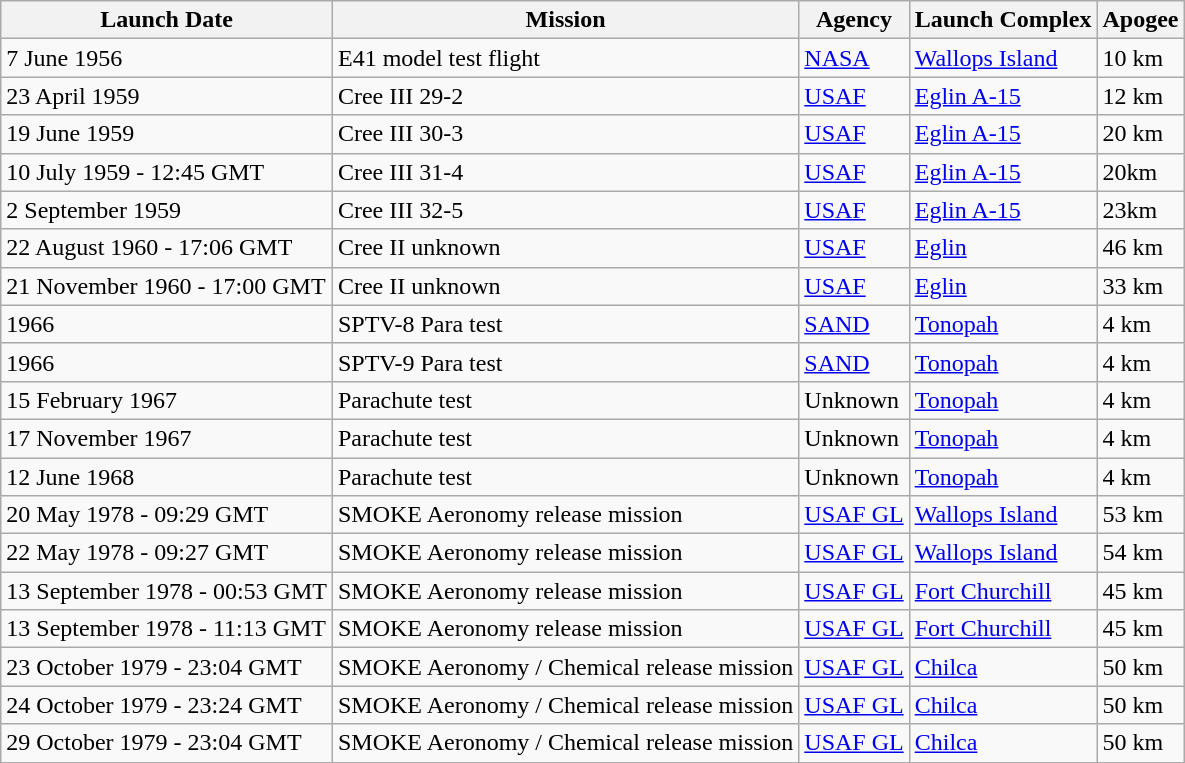<table class="wikitable">
<tr>
<th>Launch Date</th>
<th>Mission</th>
<th>Agency</th>
<th>Launch Complex</th>
<th>Apogee</th>
</tr>
<tr>
<td>7 June 1956</td>
<td>E41 model test flight</td>
<td><a href='#'>NASA</a></td>
<td><a href='#'>Wallops Island</a></td>
<td>10 km</td>
</tr>
<tr>
<td>23 April 1959</td>
<td>Cree III 29-2</td>
<td><a href='#'>USAF</a></td>
<td><a href='#'>Eglin A-15</a></td>
<td>12 km</td>
</tr>
<tr>
<td>19 June 1959</td>
<td>Cree III 30-3</td>
<td><a href='#'>USAF</a></td>
<td><a href='#'>Eglin A-15</a></td>
<td>20 km</td>
</tr>
<tr>
<td>10 July 1959 - 12:45 GMT</td>
<td>Cree III 31-4</td>
<td><a href='#'>USAF</a></td>
<td><a href='#'>Eglin A-15</a></td>
<td>20km</td>
</tr>
<tr>
<td>2 September 1959</td>
<td>Cree III 32-5</td>
<td><a href='#'>USAF</a></td>
<td><a href='#'>Eglin A-15</a></td>
<td>23km</td>
</tr>
<tr>
<td>22 August 1960 - 17:06 GMT</td>
<td>Cree II unknown</td>
<td><a href='#'>USAF</a></td>
<td><a href='#'>Eglin</a></td>
<td>46 km</td>
</tr>
<tr>
<td>21 November 1960 - 17:00 GMT</td>
<td>Cree II unknown</td>
<td><a href='#'>USAF</a></td>
<td><a href='#'>Eglin</a></td>
<td>33 km</td>
</tr>
<tr>
<td>1966</td>
<td>SPTV-8 Para test</td>
<td><a href='#'>SAND</a></td>
<td><a href='#'>Tonopah</a></td>
<td>4 km</td>
</tr>
<tr>
<td>1966</td>
<td>SPTV-9 Para test</td>
<td><a href='#'>SAND</a></td>
<td><a href='#'>Tonopah</a></td>
<td>4 km</td>
</tr>
<tr>
<td>15 February 1967</td>
<td>Parachute test</td>
<td>Unknown</td>
<td><a href='#'>Tonopah</a></td>
<td>4 km</td>
</tr>
<tr>
<td>17 November 1967</td>
<td>Parachute test</td>
<td>Unknown</td>
<td><a href='#'>Tonopah</a></td>
<td>4 km</td>
</tr>
<tr>
<td>12 June 1968</td>
<td>Parachute test</td>
<td>Unknown</td>
<td><a href='#'>Tonopah</a></td>
<td>4 km</td>
</tr>
<tr>
<td>20 May 1978 - 09:29 GMT</td>
<td>SMOKE Aeronomy release mission</td>
<td><a href='#'>USAF GL</a></td>
<td><a href='#'>Wallops Island</a></td>
<td>53 km</td>
</tr>
<tr>
<td>22 May 1978 - 09:27 GMT</td>
<td>SMOKE Aeronomy release mission</td>
<td><a href='#'>USAF GL</a></td>
<td><a href='#'>Wallops Island</a></td>
<td>54 km</td>
</tr>
<tr>
<td>13 September 1978 - 00:53 GMT</td>
<td>SMOKE Aeronomy release mission</td>
<td><a href='#'>USAF GL</a></td>
<td><a href='#'>Fort Churchill</a></td>
<td>45 km</td>
</tr>
<tr>
<td>13 September 1978 - 11:13 GMT</td>
<td>SMOKE Aeronomy release mission</td>
<td><a href='#'>USAF GL</a></td>
<td><a href='#'>Fort Churchill</a></td>
<td>45 km</td>
</tr>
<tr>
<td>23 October 1979 - 23:04 GMT</td>
<td>SMOKE Aeronomy / Chemical release mission</td>
<td><a href='#'>USAF GL</a></td>
<td><a href='#'>Chilca</a></td>
<td>50 km</td>
</tr>
<tr>
<td>24 October 1979 - 23:24 GMT</td>
<td>SMOKE Aeronomy / Chemical release mission</td>
<td><a href='#'>USAF GL</a></td>
<td><a href='#'>Chilca</a></td>
<td>50 km</td>
</tr>
<tr>
<td>29 October 1979 - 23:04 GMT</td>
<td>SMOKE Aeronomy / Chemical release mission</td>
<td><a href='#'>USAF GL</a></td>
<td><a href='#'>Chilca</a></td>
<td>50 km</td>
</tr>
</table>
